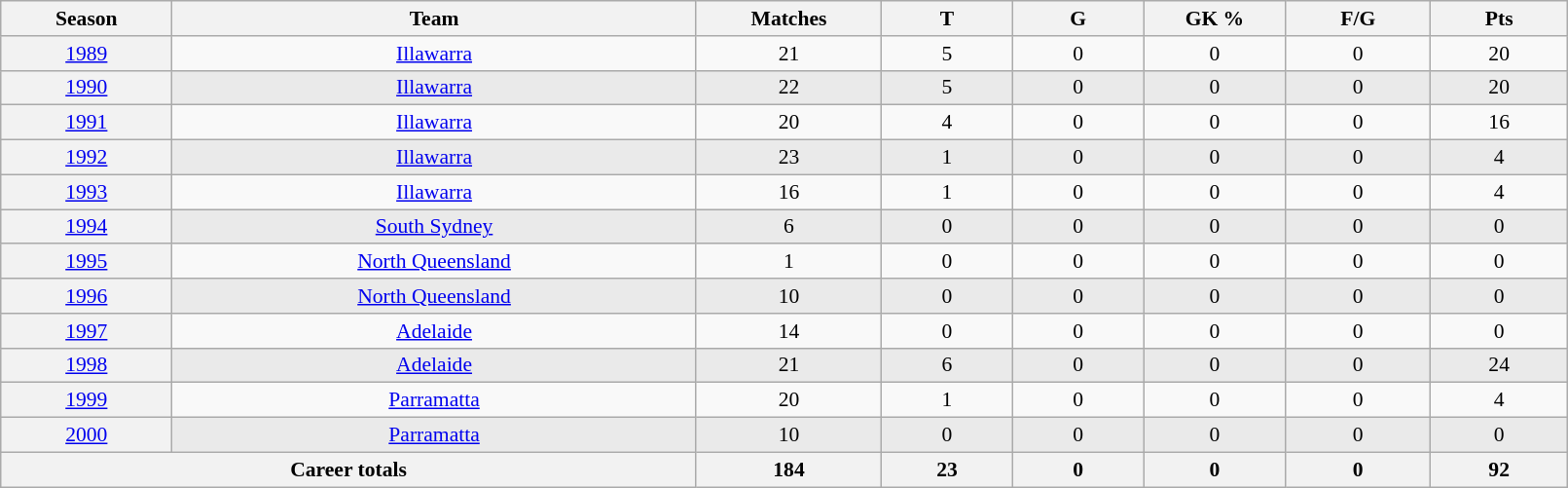<table class="wikitable sortable"  style="font-size:90%; text-align:center; width:85%;">
<tr>
<th width=2%>Season</th>
<th width=8%>Team</th>
<th width=2%>Matches</th>
<th width=2%>T</th>
<th width=2%>G</th>
<th width=2%>GK %</th>
<th width=2%>F/G</th>
<th width=2%>Pts</th>
</tr>
<tr>
<th scope="row" style="text-align:center; font-weight:normal"><a href='#'>1989</a></th>
<td style="text-align:center;"> <a href='#'>Illawarra</a></td>
<td>21</td>
<td>5</td>
<td>0</td>
<td>0</td>
<td>0</td>
<td>20</td>
</tr>
<tr style="background-color: #EAEAEA">
<th scope="row" style="text-align:center; font-weight:normal"><a href='#'>1990</a></th>
<td style="text-align:center;"> <a href='#'>Illawarra</a></td>
<td>22</td>
<td>5</td>
<td>0</td>
<td>0</td>
<td>0</td>
<td>20</td>
</tr>
<tr>
<th scope="row" style="text-align:center; font-weight:normal"><a href='#'>1991</a></th>
<td style="text-align:center;"> <a href='#'>Illawarra</a></td>
<td>20</td>
<td>4</td>
<td>0</td>
<td>0</td>
<td>0</td>
<td>16</td>
</tr>
<tr style="background-color: #EAEAEA">
<th scope="row" style="text-align:center; font-weight:normal"><a href='#'>1992</a></th>
<td style="text-align:center;"> <a href='#'>Illawarra</a></td>
<td>23</td>
<td>1</td>
<td>0</td>
<td>0</td>
<td>0</td>
<td>4</td>
</tr>
<tr>
<th scope="row" style="text-align:center; font-weight:normal"><a href='#'>1993</a></th>
<td style="text-align:center;"> <a href='#'>Illawarra</a></td>
<td>16</td>
<td>1</td>
<td>0</td>
<td>0</td>
<td>0</td>
<td>4</td>
</tr>
<tr style="background-color: #EAEAEA">
<th scope="row" style="text-align:center; font-weight:normal"><a href='#'>1994</a></th>
<td style="text-align:center;"> <a href='#'>South Sydney</a></td>
<td>6</td>
<td>0</td>
<td>0</td>
<td>0</td>
<td>0</td>
<td>0</td>
</tr>
<tr>
<th scope="row" style="text-align:center; font-weight:normal"><a href='#'>1995</a></th>
<td style="text-align:center;"> <a href='#'>North Queensland</a></td>
<td>1</td>
<td>0</td>
<td>0</td>
<td>0</td>
<td>0</td>
<td>0</td>
</tr>
<tr style="background-color: #EAEAEA">
<th scope="row" style="text-align:center; font-weight:normal"><a href='#'>1996</a></th>
<td style="text-align:center;"> <a href='#'>North Queensland</a></td>
<td>10</td>
<td>0</td>
<td>0</td>
<td>0</td>
<td>0</td>
<td>0</td>
</tr>
<tr>
<th scope="row" style="text-align:center; font-weight:normal"><a href='#'>1997</a></th>
<td style="text-align:center;"> <a href='#'>Adelaide</a></td>
<td>14</td>
<td>0</td>
<td>0</td>
<td>0</td>
<td>0</td>
<td>0</td>
</tr>
<tr style="background-color: #EAEAEA">
<th scope="row" style="text-align:center; font-weight:normal"><a href='#'>1998</a></th>
<td style="text-align:center;"> <a href='#'>Adelaide</a></td>
<td>21</td>
<td>6</td>
<td>0</td>
<td>0</td>
<td>0</td>
<td>24</td>
</tr>
<tr>
<th scope="row" style="text-align:center; font-weight:normal"><a href='#'>1999</a></th>
<td style="text-align:center;"> <a href='#'>Parramatta</a></td>
<td>20</td>
<td>1</td>
<td>0</td>
<td>0</td>
<td>0</td>
<td>4</td>
</tr>
<tr style="background-color: #EAEAEA">
<th scope="row" style="text-align:center; font-weight:normal"><a href='#'>2000</a></th>
<td style="text-align:center;"> <a href='#'>Parramatta</a></td>
<td>10</td>
<td>0</td>
<td>0</td>
<td>0</td>
<td>0</td>
<td>0</td>
</tr>
<tr class="sortbottom">
<th colspan=2>Career totals</th>
<th>184</th>
<th>23</th>
<th>0</th>
<th>0</th>
<th>0</th>
<th>92</th>
</tr>
</table>
